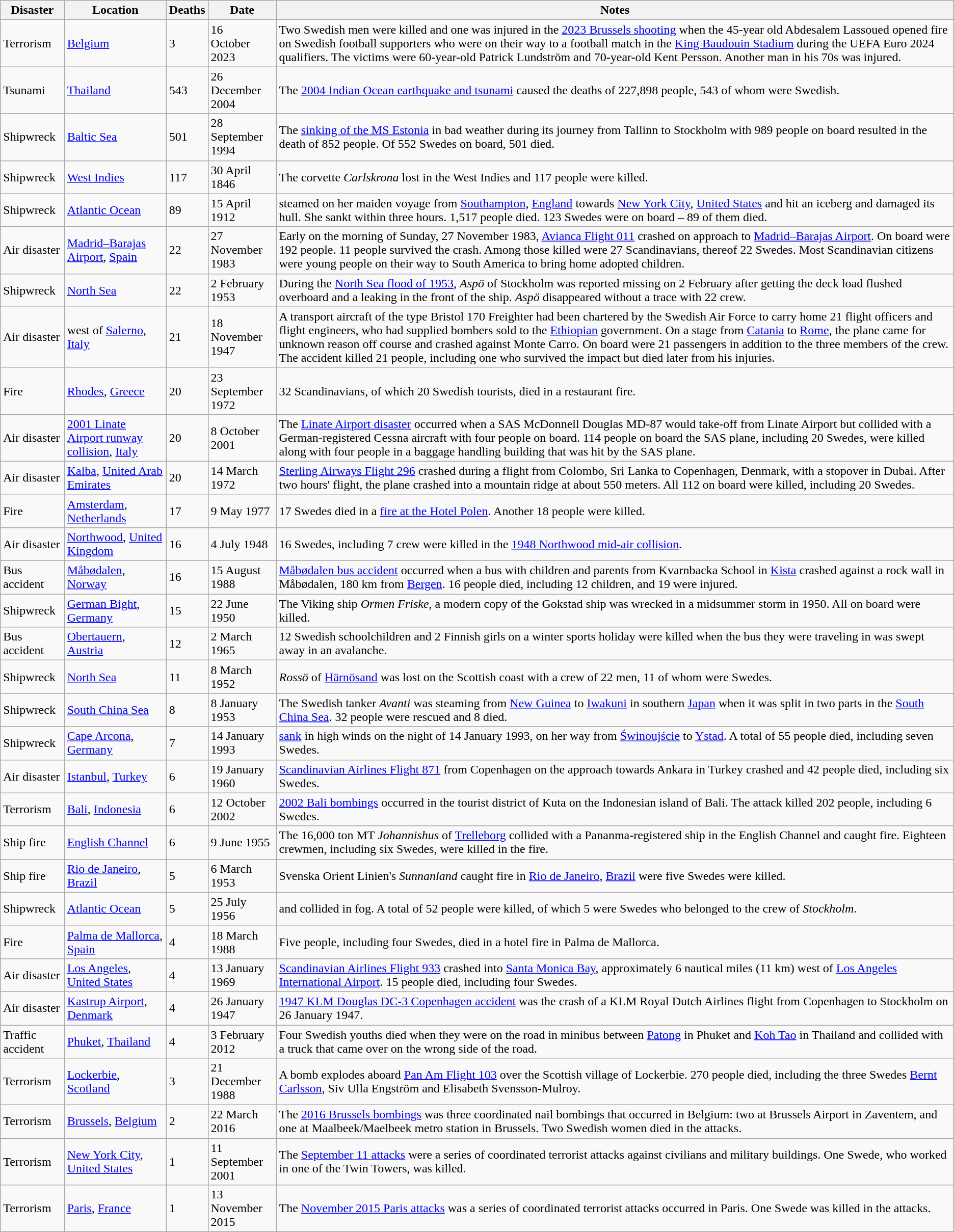<table class="wikitable sortable">
<tr>
<th>Disaster</th>
<th>Location</th>
<th>Deaths</th>
<th>Date</th>
<th>Notes</th>
</tr>
<tr>
<td>Terrorism</td>
<td><a href='#'>Belgium</a></td>
<td>3</td>
<td>16<br>October
2023</td>
<td>Two Swedish men were killed and one was injured in the <a href='#'>2023 Brussels shooting</a> when the 45-year old Abdesalem Lassoued opened fire on Swedish football supporters who were on their way to a football match in the <a href='#'>King Baudouin Stadium</a> during the UEFA Euro 2024 qualifiers. The victims were 60-year-old Patrick Lundström and 70-year-old Kent Persson. Another man in his 70s was injured.</td>
</tr>
<tr>
<td>Tsunami</td>
<td><a href='#'>Thailand</a></td>
<td>543</td>
<td>26 December 2004</td>
<td>The <a href='#'>2004 Indian Ocean earthquake and tsunami</a> caused the deaths of 227,898 people, 543 of whom were Swedish.</td>
</tr>
<tr>
<td>Shipwreck</td>
<td><a href='#'>Baltic Sea</a></td>
<td>501</td>
<td>28 September 1994</td>
<td>The <a href='#'>sinking of the MS Estonia</a> in bad weather during its journey from Tallinn to Stockholm with 989 people on board resulted in the death of 852 people. Of 552 Swedes on board, 501 died.</td>
</tr>
<tr>
<td>Shipwreck</td>
<td><a href='#'>West Indies</a></td>
<td>117</td>
<td>30 April 1846</td>
<td>The corvette <em>Carlskrona</em> lost in the West Indies and 117 people were killed.</td>
</tr>
<tr>
<td>Shipwreck</td>
<td><a href='#'>Atlantic Ocean</a></td>
<td>89</td>
<td>15 April 1912</td>
<td> steamed on her maiden voyage from <a href='#'>Southampton</a>, <a href='#'>England</a> towards <a href='#'>New York City</a>, <a href='#'>United States</a> and hit an iceberg and damaged its hull. She sankt within three hours. 1,517 people died. 123 Swedes were on board – 89 of them died.</td>
</tr>
<tr>
<td>Air disaster</td>
<td><a href='#'>Madrid–Barajas Airport</a>, <a href='#'>Spain</a></td>
<td>22</td>
<td>27 November 1983</td>
<td>Early on the morning of Sunday, 27 November 1983, <a href='#'>Avianca Flight 011</a> crashed on approach to <a href='#'>Madrid–Barajas Airport</a>. On board were 192 people. 11 people survived the crash. Among those killed were 27 Scandinavians, thereof 22 Swedes. Most Scandinavian citizens were young people on their way to South America to bring home adopted children.</td>
</tr>
<tr>
<td>Shipwreck</td>
<td><a href='#'>North Sea</a></td>
<td>22</td>
<td>2 February 1953</td>
<td>During the <a href='#'>North Sea flood of 1953</a>, <em>Aspö</em> of Stockholm was reported missing on 2 February after getting the deck load flushed overboard and a leaking in the front of the ship. <em>Aspö</em> disappeared without a trace with 22 crew.</td>
</tr>
<tr>
<td>Air disaster</td>
<td>west of <a href='#'>Salerno</a>, <a href='#'>Italy</a></td>
<td>21</td>
<td>18 November 1947</td>
<td>A transport aircraft of the type Bristol 170 Freighter had been chartered by the Swedish Air Force to carry home 21 flight officers and flight engineers, who had supplied bombers sold to the <a href='#'>Ethiopian</a> government. On a stage from <a href='#'>Catania</a> to <a href='#'>Rome</a>, the plane came for unknown reason off course and crashed against Monte Carro. On board were 21 passengers in addition to the three members of the crew. The accident killed 21 people, including one who survived the impact but died later from his injuries.</td>
</tr>
<tr>
<td>Fire</td>
<td><a href='#'>Rhodes</a>, <a href='#'>Greece</a></td>
<td>20</td>
<td>23 September 1972</td>
<td>32 Scandinavians, of which 20 Swedish tourists, died in a restaurant fire.</td>
</tr>
<tr>
<td>Air disaster</td>
<td><a href='#'>2001 Linate Airport runway collision</a>, <a href='#'>Italy</a></td>
<td>20</td>
<td>8 October 2001</td>
<td>The <a href='#'>Linate Airport disaster</a> occurred when a SAS McDonnell Douglas MD-87 would take-off from Linate Airport but collided with a German-registered Cessna aircraft with four people on board. 114 people on board the SAS plane, including 20 Swedes, were killed along with four people in a baggage handling building that was hit by the SAS plane.</td>
</tr>
<tr>
<td>Air disaster</td>
<td><a href='#'>Kalba</a>, <a href='#'>United Arab Emirates</a></td>
<td>20</td>
<td>14 March 1972</td>
<td><a href='#'>Sterling Airways Flight 296</a> crashed during a flight from Colombo, Sri Lanka to Copenhagen, Denmark, with a stopover in Dubai. After two hours' flight, the plane crashed into a mountain ridge at about 550 meters. All 112 on board were killed, including 20 Swedes.</td>
</tr>
<tr>
<td>Fire</td>
<td><a href='#'>Amsterdam</a>, <a href='#'>Netherlands</a></td>
<td>17</td>
<td>9 May 1977</td>
<td>17 Swedes died in a <a href='#'>fire at the Hotel Polen</a>. Another 18 people were killed.</td>
</tr>
<tr>
<td>Air disaster</td>
<td><a href='#'>Northwood</a>, <a href='#'>United Kingdom</a></td>
<td>16</td>
<td>4 July 1948</td>
<td>16 Swedes, including 7 crew were killed in the <a href='#'>1948 Northwood mid-air collision</a>.</td>
</tr>
<tr>
<td>Bus accident</td>
<td><a href='#'>Måbødalen</a>, <a href='#'>Norway</a></td>
<td>16</td>
<td>15 August 1988</td>
<td><a href='#'>Måbødalen bus accident</a> occurred when a bus with children and parents from Kvarnbacka School in <a href='#'>Kista</a> crashed against a rock wall in Måbødalen, 180 km from <a href='#'>Bergen</a>. 16 people died, including 12 children, and 19 were injured.</td>
</tr>
<tr>
<td>Shipwreck</td>
<td><a href='#'>German Bight</a>, <a href='#'>Germany</a></td>
<td>15</td>
<td>22 June 1950</td>
<td>The Viking ship <em>Ormen Friske</em>, a modern copy of the Gokstad ship was wrecked in a midsummer storm in 1950. All on board were killed.</td>
</tr>
<tr>
<td>Bus accident</td>
<td><a href='#'>Obertauern</a>, <a href='#'>Austria</a></td>
<td>12</td>
<td>2 March 1965</td>
<td>12 Swedish schoolchildren and 2 Finnish girls on a winter sports holiday were killed when the bus they were traveling in was swept away in an avalanche.</td>
</tr>
<tr>
<td>Shipwreck</td>
<td><a href='#'>North Sea</a></td>
<td>11</td>
<td>8 March 1952</td>
<td><em>Rossö</em> of <a href='#'>Härnösand</a> was lost on the Scottish coast with a crew of 22 men, 11 of whom were Swedes.</td>
</tr>
<tr>
<td>Shipwreck</td>
<td><a href='#'>South China Sea</a></td>
<td>8</td>
<td>8 January 1953</td>
<td>The Swedish tanker <em>Avanti</em> was steaming from <a href='#'>New Guinea</a> to <a href='#'>Iwakuni</a> in southern <a href='#'>Japan</a> when it was split in two parts in the <a href='#'>South China Sea</a>. 32 people were rescued and 8 died.</td>
</tr>
<tr>
<td>Shipwreck</td>
<td><a href='#'>Cape Arcona</a>, <a href='#'>Germany</a></td>
<td>7</td>
<td>14 January 1993</td>
<td> <a href='#'>sank</a> in high winds on the night of 14 January 1993, on her way from <a href='#'>Świnoujście</a> to <a href='#'>Ystad</a>. A total of 55 people died, including seven Swedes.</td>
</tr>
<tr>
<td>Air disaster</td>
<td><a href='#'>Istanbul</a>, <a href='#'>Turkey</a></td>
<td>6</td>
<td>19 January 1960</td>
<td><a href='#'>Scandinavian Airlines Flight 871</a> from Copenhagen on the approach towards Ankara in Turkey crashed and 42 people died, including six Swedes.</td>
</tr>
<tr>
<td>Terrorism</td>
<td><a href='#'>Bali</a>, <a href='#'>Indonesia</a></td>
<td>6</td>
<td>12 October 2002</td>
<td><a href='#'>2002 Bali bombings</a> occurred in the tourist district of Kuta on the Indonesian island of Bali. The attack killed 202 people, including 6 Swedes.</td>
</tr>
<tr>
<td>Ship fire</td>
<td><a href='#'>English Channel</a></td>
<td>6</td>
<td>9 June 1955</td>
<td>The 16,000 ton MT <em>Johannishus</em> of <a href='#'>Trelleborg</a> collided with a Pananma-registered ship in the English Channel and caught fire. Eighteen crewmen, including six Swedes, were killed in the fire.</td>
</tr>
<tr>
<td>Ship fire</td>
<td><a href='#'>Rio de Janeiro</a>, <a href='#'>Brazil</a></td>
<td>5</td>
<td>6 March 1953</td>
<td>Svenska Orient Linien's <em>Sunnanland</em> caught fire in <a href='#'>Rio de Janeiro</a>, <a href='#'>Brazil</a> were five Swedes were killed.</td>
</tr>
<tr>
<td>Shipwreck</td>
<td><a href='#'>Atlantic Ocean</a></td>
<td>5</td>
<td>25 July 1956</td>
<td> and  collided in fog. A total of 52 people were killed, of which 5 were Swedes who belonged to the crew of <em>Stockholm</em>.</td>
</tr>
<tr>
<td>Fire</td>
<td><a href='#'>Palma de Mallorca</a>, <a href='#'>Spain</a></td>
<td>4</td>
<td>18 March 1988</td>
<td>Five people, including four Swedes, died in a hotel fire in Palma de Mallorca.</td>
</tr>
<tr>
<td>Air disaster</td>
<td><a href='#'>Los Angeles</a>, <a href='#'>United States</a></td>
<td>4</td>
<td>13 January 1969</td>
<td><a href='#'>Scandinavian Airlines Flight 933</a> crashed into <a href='#'>Santa Monica Bay</a>, approximately 6 nautical miles (11 km) west of <a href='#'>Los Angeles International Airport</a>. 15 people died, including four Swedes.</td>
</tr>
<tr>
<td>Air disaster</td>
<td><a href='#'>Kastrup Airport</a>, <a href='#'>Denmark</a></td>
<td>4</td>
<td>26 January 1947</td>
<td><a href='#'>1947 KLM Douglas DC-3 Copenhagen accident</a> was the crash of a KLM Royal Dutch Airlines flight from Copenhagen to Stockholm on 26 January 1947.</td>
</tr>
<tr>
<td>Traffic accident</td>
<td><a href='#'>Phuket</a>, <a href='#'>Thailand</a></td>
<td>4</td>
<td>3 February 2012</td>
<td>Four Swedish youths died when they were on the road in minibus between <a href='#'>Patong</a> in Phuket and <a href='#'>Koh Tao</a> in Thailand and collided with a truck that came over on the wrong side of the road.</td>
</tr>
<tr>
<td>Terrorism</td>
<td><a href='#'>Lockerbie</a>, <a href='#'>Scotland</a></td>
<td>3</td>
<td>21 December 1988</td>
<td>A bomb explodes aboard <a href='#'>Pan Am Flight 103</a> over the Scottish village of Lockerbie. 270 people died, including the three Swedes <a href='#'>Bernt Carlsson</a>, Siv Ulla Engström and Elisabeth Svensson-Mulroy.</td>
</tr>
<tr>
<td>Terrorism</td>
<td><a href='#'>Brussels</a>, <a href='#'>Belgium</a></td>
<td>2</td>
<td>22 March 2016</td>
<td>The <a href='#'>2016 Brussels bombings</a> was three coordinated nail bombings that occurred in Belgium: two at Brussels Airport in Zaventem, and one at Maalbeek/Maelbeek metro station in Brussels. Two Swedish women died in the attacks.</td>
</tr>
<tr>
<td>Terrorism</td>
<td><a href='#'>New York City</a>, <a href='#'>United States</a></td>
<td>1</td>
<td>11 September 2001</td>
<td>The <a href='#'>September 11 attacks</a> were a series of coordinated terrorist attacks against civilians and military buildings. One Swede, who worked in one of the Twin Towers, was killed.</td>
</tr>
<tr>
<td>Terrorism</td>
<td><a href='#'>Paris</a>, <a href='#'>France</a></td>
<td>1</td>
<td>13 November 2015</td>
<td>The <a href='#'>November 2015 Paris attacks</a> was a series of coordinated terrorist attacks occurred in Paris. One Swede was killed in the attacks.</td>
</tr>
</table>
